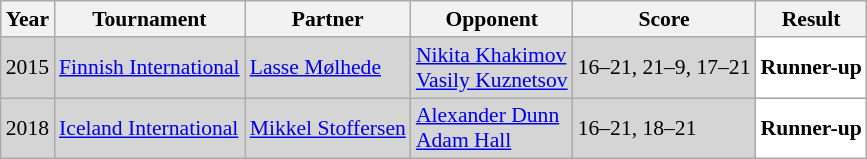<table class="sortable wikitable" style="font-size: 90%;">
<tr>
<th>Year</th>
<th>Tournament</th>
<th>Partner</th>
<th>Opponent</th>
<th>Score</th>
<th>Result</th>
</tr>
<tr style="background:#D5D5D5">
<td align="center">2015</td>
<td align="left"><a href='#'>Finnish International</a></td>
<td align="left"> <a href='#'>Lasse Mølhede</a></td>
<td align="left"> <a href='#'>Nikita Khakimov</a><br> <a href='#'>Vasily Kuznetsov</a></td>
<td align="left">16–21, 21–9, 17–21</td>
<td style="text-align:left; background:white"> <strong>Runner-up</strong></td>
</tr>
<tr style="background:#D5D5D5">
<td align="center">2018</td>
<td align="left"><a href='#'>Iceland International</a></td>
<td align="left"> <a href='#'>Mikkel Stoffersen</a></td>
<td align="left"> <a href='#'>Alexander Dunn</a><br> <a href='#'>Adam Hall</a></td>
<td align="left">16–21, 18–21</td>
<td style="text-align:left; background:white"> <strong>Runner-up</strong></td>
</tr>
</table>
